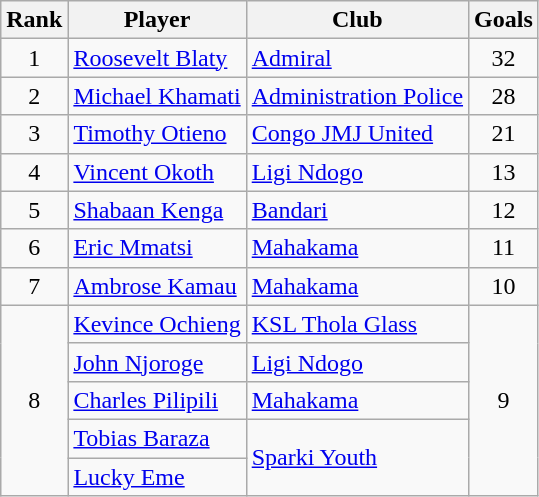<table class="wikitable">
<tr>
<th>Rank</th>
<th>Player</th>
<th>Club</th>
<th>Goals</th>
</tr>
<tr>
<td style="text-align:center;">1</td>
<td> <a href='#'>Roosevelt Blaty</a></td>
<td><a href='#'>Admiral</a></td>
<td style="text-align:center;">32</td>
</tr>
<tr>
<td style="text-align:center;">2</td>
<td> <a href='#'>Michael Khamati</a></td>
<td><a href='#'>Administration Police</a></td>
<td style="text-align:center;">28</td>
</tr>
<tr>
<td style="text-align:center;">3</td>
<td> <a href='#'>Timothy Otieno</a></td>
<td><a href='#'>Congo JMJ United</a></td>
<td style="text-align:center;">21</td>
</tr>
<tr>
<td style="text-align:center;">4</td>
<td> <a href='#'>Vincent Okoth</a></td>
<td><a href='#'>Ligi Ndogo</a></td>
<td style="text-align:center;">13</td>
</tr>
<tr>
<td style="text-align:center;">5</td>
<td> <a href='#'>Shabaan Kenga</a></td>
<td><a href='#'>Bandari</a></td>
<td style="text-align:center;">12</td>
</tr>
<tr>
<td style="text-align:center;">6</td>
<td> <a href='#'>Eric Mmatsi</a></td>
<td><a href='#'>Mahakama</a></td>
<td style="text-align:center;">11</td>
</tr>
<tr>
<td style="text-align:center;">7</td>
<td> <a href='#'>Ambrose Kamau</a></td>
<td><a href='#'>Mahakama</a></td>
<td style="text-align:center;">10</td>
</tr>
<tr>
<td rowspan="5" style="text-align:center;">8</td>
<td> <a href='#'>Kevince Ochieng</a></td>
<td><a href='#'>KSL Thola Glass</a></td>
<td rowspan="5" style="text-align:center;">9</td>
</tr>
<tr>
<td> <a href='#'>John Njoroge</a></td>
<td><a href='#'>Ligi Ndogo</a></td>
</tr>
<tr>
<td> <a href='#'>Charles Pilipili</a></td>
<td><a href='#'>Mahakama</a></td>
</tr>
<tr>
<td> <a href='#'>Tobias Baraza</a></td>
<td rowspan="2"><a href='#'>Sparki Youth</a></td>
</tr>
<tr>
<td> <a href='#'>Lucky Eme</a></td>
</tr>
</table>
